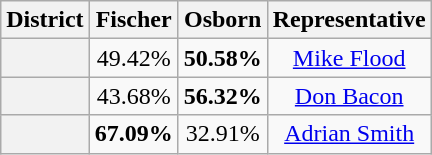<table class=wikitable>
<tr>
<th>District</th>
<th>Fischer</th>
<th>Osborn</th>
<th>Representative</th>
</tr>
<tr align=center>
<th></th>
<td>49.42%</td>
<td><strong>50.58%</strong></td>
<td><a href='#'>Mike Flood</a></td>
</tr>
<tr align=center>
<th></th>
<td>43.68%</td>
<td><strong>56.32%</strong></td>
<td><a href='#'>Don Bacon</a></td>
</tr>
<tr align=center>
<th></th>
<td><strong>67.09%</strong></td>
<td>32.91%</td>
<td><a href='#'>Adrian Smith</a></td>
</tr>
</table>
